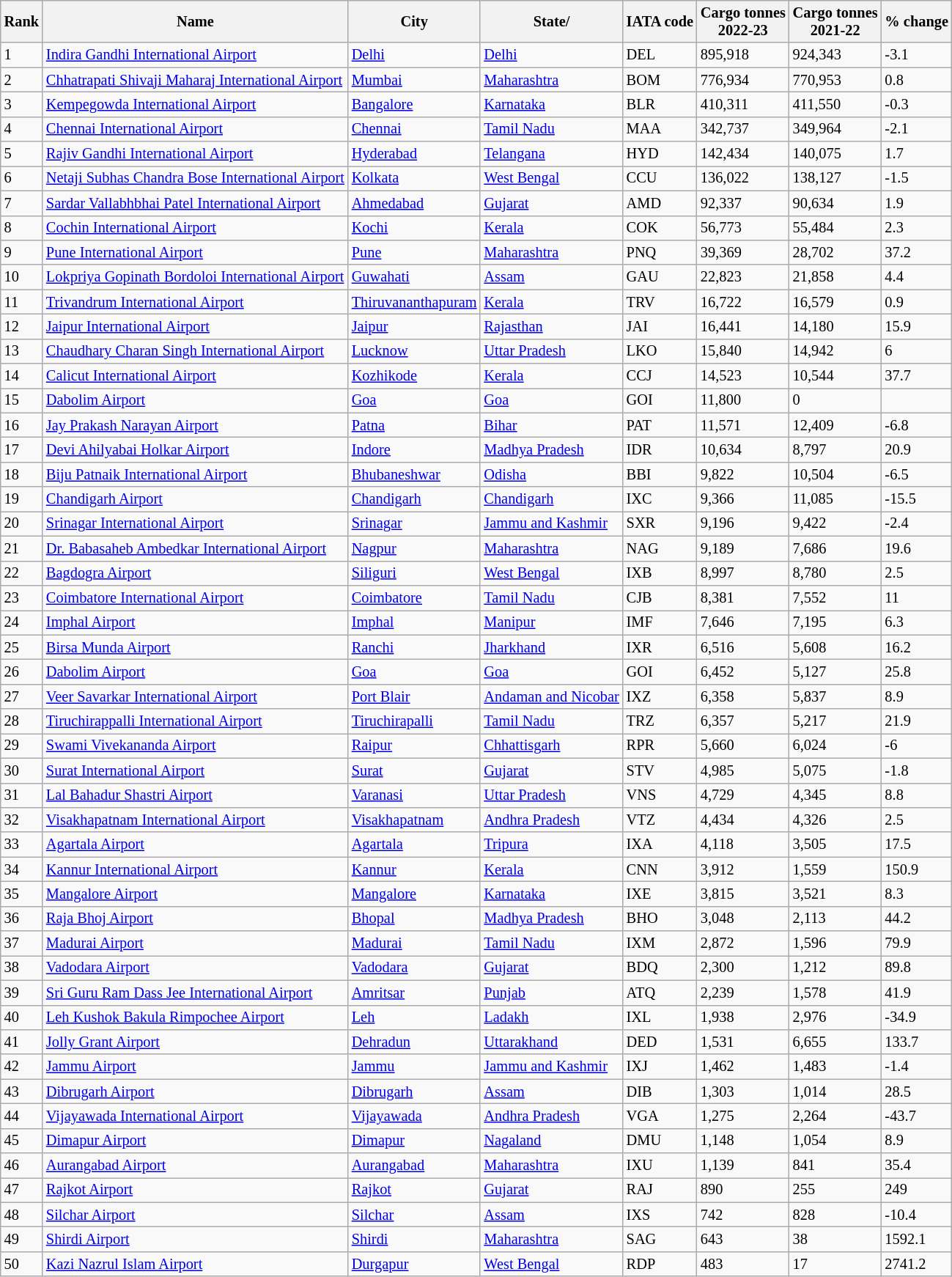<table class="wikitable sortable" style="border-collapse:collapse; text-align:left; font-size:85%">
<tr>
<th>Rank</th>
<th>Name</th>
<th>City</th>
<th>State/</th>
<th>IATA code</th>
<th>Cargo tonnes<br> 2022-23</th>
<th>Cargo tonnes<br> 2021-22</th>
<th>% change</th>
</tr>
<tr>
<td>1</td>
<td><a href='#'>Indira Gandhi International Airport</a></td>
<td><a href='#'>Delhi</a></td>
<td><a href='#'>Delhi</a></td>
<td>DEL</td>
<td>895,918</td>
<td>924,343</td>
<td>-3.1</td>
</tr>
<tr>
<td>2</td>
<td><a href='#'>Chhatrapati Shivaji Maharaj International Airport</a></td>
<td><a href='#'>Mumbai</a></td>
<td><a href='#'>Maharashtra</a></td>
<td>BOM</td>
<td>776,934</td>
<td>770,953</td>
<td>0.8</td>
</tr>
<tr>
<td>3</td>
<td><a href='#'>Kempegowda International Airport</a></td>
<td><a href='#'>Bangalore</a></td>
<td><a href='#'>Karnataka</a></td>
<td>BLR</td>
<td>410,311</td>
<td>411,550</td>
<td>-0.3</td>
</tr>
<tr>
<td>4</td>
<td><a href='#'>Chennai International Airport</a></td>
<td><a href='#'>Chennai</a></td>
<td><a href='#'>Tamil Nadu</a></td>
<td>MAA</td>
<td>342,737</td>
<td>349,964</td>
<td>-2.1</td>
</tr>
<tr>
<td>5</td>
<td><a href='#'>Rajiv Gandhi International Airport</a></td>
<td><a href='#'>Hyderabad</a></td>
<td><a href='#'>Telangana</a></td>
<td>HYD</td>
<td>142,434</td>
<td>140,075</td>
<td>1.7</td>
</tr>
<tr>
<td>6</td>
<td><a href='#'>Netaji Subhas Chandra Bose International Airport</a></td>
<td><a href='#'>Kolkata</a></td>
<td><a href='#'>West Bengal</a></td>
<td>CCU</td>
<td>136,022</td>
<td>138,127</td>
<td>-1.5</td>
</tr>
<tr>
<td>7</td>
<td><a href='#'>Sardar Vallabhbhai Patel International Airport</a></td>
<td><a href='#'>Ahmedabad</a></td>
<td><a href='#'>Gujarat</a></td>
<td>AMD</td>
<td>92,337</td>
<td>90,634</td>
<td>1.9</td>
</tr>
<tr>
<td>8</td>
<td><a href='#'>Cochin International Airport</a></td>
<td><a href='#'>Kochi</a></td>
<td><a href='#'>Kerala</a></td>
<td>COK</td>
<td>56,773</td>
<td>55,484</td>
<td>2.3</td>
</tr>
<tr>
<td>9</td>
<td><a href='#'>Pune International Airport</a></td>
<td><a href='#'>Pune</a></td>
<td><a href='#'>Maharashtra</a></td>
<td>PNQ</td>
<td>39,369</td>
<td>28,702</td>
<td>37.2</td>
</tr>
<tr>
<td>10</td>
<td><a href='#'>Lokpriya Gopinath Bordoloi International Airport</a></td>
<td><a href='#'>Guwahati</a></td>
<td><a href='#'>Assam</a></td>
<td>GAU</td>
<td>22,823</td>
<td>21,858</td>
<td>4.4</td>
</tr>
<tr>
<td>11</td>
<td><a href='#'>Trivandrum International Airport</a></td>
<td><a href='#'>Thiruvananthapuram</a></td>
<td><a href='#'>Kerala</a></td>
<td>TRV</td>
<td>16,722</td>
<td>16,579</td>
<td>0.9</td>
</tr>
<tr>
<td>12</td>
<td><a href='#'>Jaipur International Airport</a></td>
<td><a href='#'>Jaipur</a></td>
<td><a href='#'>Rajasthan</a></td>
<td>JAI</td>
<td>16,441</td>
<td>14,180</td>
<td>15.9</td>
</tr>
<tr>
<td>13</td>
<td><a href='#'>Chaudhary Charan Singh International Airport</a></td>
<td><a href='#'>Lucknow</a></td>
<td><a href='#'>Uttar Pradesh</a></td>
<td>LKO</td>
<td>15,840</td>
<td>14,942</td>
<td>6</td>
</tr>
<tr>
<td>14</td>
<td><a href='#'>Calicut International Airport</a></td>
<td><a href='#'>Kozhikode</a></td>
<td><a href='#'>Kerala</a></td>
<td>CCJ</td>
<td>14,523</td>
<td>10,544</td>
<td>37.7</td>
</tr>
<tr>
<td>15</td>
<td><a href='#'>Dabolim Airport</a></td>
<td><a href='#'>Goa</a></td>
<td><a href='#'>Goa</a></td>
<td>GOI</td>
<td>11,800</td>
<td>0</td>
<td></td>
</tr>
<tr>
<td>16</td>
<td><a href='#'>Jay Prakash Narayan Airport</a></td>
<td><a href='#'>Patna</a></td>
<td><a href='#'>Bihar</a></td>
<td>PAT</td>
<td>11,571</td>
<td>12,409</td>
<td>-6.8</td>
</tr>
<tr>
<td>17</td>
<td><a href='#'>Devi Ahilyabai Holkar Airport</a></td>
<td><a href='#'>Indore</a></td>
<td><a href='#'>Madhya Pradesh</a></td>
<td>IDR</td>
<td>10,634</td>
<td>8,797</td>
<td>20.9</td>
</tr>
<tr>
<td>18</td>
<td><a href='#'>Biju Patnaik International Airport</a></td>
<td><a href='#'>Bhubaneshwar</a></td>
<td><a href='#'>Odisha</a></td>
<td>BBI</td>
<td>9,822</td>
<td>10,504</td>
<td>-6.5</td>
</tr>
<tr>
<td>19</td>
<td><a href='#'>Chandigarh Airport</a></td>
<td><a href='#'>Chandigarh</a></td>
<td><a href='#'>Chandigarh</a></td>
<td>IXC</td>
<td>9,366</td>
<td>11,085</td>
<td>-15.5</td>
</tr>
<tr>
<td>20</td>
<td><a href='#'>Srinagar International Airport</a></td>
<td><a href='#'>Srinagar</a></td>
<td><a href='#'>Jammu and Kashmir</a></td>
<td>SXR</td>
<td>9,196</td>
<td>9,422</td>
<td>-2.4</td>
</tr>
<tr>
<td>21</td>
<td><a href='#'>Dr. Babasaheb Ambedkar International Airport</a></td>
<td><a href='#'>Nagpur</a></td>
<td><a href='#'>Maharashtra</a></td>
<td>NAG</td>
<td>9,189</td>
<td>7,686</td>
<td>19.6</td>
</tr>
<tr>
<td>22</td>
<td><a href='#'>Bagdogra Airport</a></td>
<td><a href='#'>Siliguri</a></td>
<td><a href='#'>West Bengal</a></td>
<td>IXB</td>
<td>8,997</td>
<td>8,780</td>
<td>2.5</td>
</tr>
<tr>
<td>23</td>
<td><a href='#'>Coimbatore International Airport</a></td>
<td><a href='#'>Coimbatore</a></td>
<td><a href='#'>Tamil Nadu</a></td>
<td>CJB</td>
<td>8,381</td>
<td>7,552</td>
<td>11</td>
</tr>
<tr>
<td>24</td>
<td><a href='#'>Imphal Airport</a></td>
<td><a href='#'>Imphal</a></td>
<td><a href='#'>Manipur</a></td>
<td>IMF</td>
<td>7,646</td>
<td>7,195</td>
<td>6.3</td>
</tr>
<tr>
<td>25</td>
<td><a href='#'>Birsa Munda Airport</a></td>
<td><a href='#'>Ranchi</a></td>
<td><a href='#'>Jharkhand</a></td>
<td>IXR</td>
<td>6,516</td>
<td>5,608</td>
<td>16.2</td>
</tr>
<tr>
<td>26</td>
<td><a href='#'>Dabolim Airport</a></td>
<td><a href='#'>Goa</a></td>
<td><a href='#'>Goa</a></td>
<td>GOI</td>
<td>6,452</td>
<td>5,127</td>
<td>25.8</td>
</tr>
<tr>
<td>27</td>
<td><a href='#'>Veer Savarkar International Airport</a></td>
<td><a href='#'>Port Blair</a></td>
<td><a href='#'>Andaman and Nicobar</a></td>
<td>IXZ</td>
<td>6,358</td>
<td>5,837</td>
<td>8.9</td>
</tr>
<tr>
<td>28</td>
<td><a href='#'>Tiruchirappalli International Airport</a></td>
<td><a href='#'>Tiruchirapalli</a></td>
<td><a href='#'>Tamil Nadu</a></td>
<td>TRZ</td>
<td>6,357</td>
<td>5,217</td>
<td>21.9</td>
</tr>
<tr>
<td>29</td>
<td><a href='#'>Swami Vivekananda Airport</a></td>
<td><a href='#'>Raipur</a></td>
<td><a href='#'>Chhattisgarh</a></td>
<td>RPR</td>
<td>5,660</td>
<td>6,024</td>
<td>-6</td>
</tr>
<tr>
<td>30</td>
<td><a href='#'>Surat International Airport</a></td>
<td><a href='#'>Surat</a></td>
<td><a href='#'>Gujarat</a></td>
<td>STV</td>
<td>4,985</td>
<td>5,075</td>
<td>-1.8</td>
</tr>
<tr>
<td>31</td>
<td><a href='#'>Lal Bahadur Shastri Airport</a></td>
<td><a href='#'>Varanasi</a></td>
<td><a href='#'>Uttar Pradesh</a></td>
<td>VNS</td>
<td>4,729</td>
<td>4,345</td>
<td>8.8</td>
</tr>
<tr>
<td>32</td>
<td><a href='#'>Visakhapatnam International Airport</a></td>
<td><a href='#'>Visakhapatnam</a></td>
<td><a href='#'>Andhra Pradesh</a></td>
<td>VTZ</td>
<td>4,434</td>
<td>4,326</td>
<td>2.5</td>
</tr>
<tr>
<td>33</td>
<td><a href='#'>Agartala Airport</a></td>
<td><a href='#'>Agartala</a></td>
<td><a href='#'>Tripura</a></td>
<td>IXA</td>
<td>4,118</td>
<td>3,505</td>
<td>17.5</td>
</tr>
<tr>
<td>34</td>
<td><a href='#'>Kannur International Airport</a></td>
<td><a href='#'>Kannur</a></td>
<td><a href='#'>Kerala</a></td>
<td>CNN</td>
<td>3,912</td>
<td>1,559</td>
<td>150.9</td>
</tr>
<tr>
<td>35</td>
<td><a href='#'>Mangalore Airport</a></td>
<td><a href='#'>Mangalore</a></td>
<td><a href='#'>Karnataka</a></td>
<td>IXE</td>
<td>3,815</td>
<td>3,521</td>
<td>8.3</td>
</tr>
<tr>
<td>36</td>
<td><a href='#'>Raja Bhoj Airport</a></td>
<td><a href='#'>Bhopal</a></td>
<td><a href='#'>Madhya Pradesh</a></td>
<td>BHO</td>
<td>3,048</td>
<td>2,113</td>
<td>44.2</td>
</tr>
<tr>
<td>37</td>
<td><a href='#'>Madurai Airport</a></td>
<td><a href='#'>Madurai</a></td>
<td><a href='#'>Tamil Nadu</a></td>
<td>IXM</td>
<td>2,872</td>
<td>1,596</td>
<td>79.9</td>
</tr>
<tr>
<td>38</td>
<td><a href='#'>Vadodara Airport</a></td>
<td><a href='#'>Vadodara</a></td>
<td><a href='#'>Gujarat</a></td>
<td>BDQ</td>
<td>2,300</td>
<td>1,212</td>
<td>89.8</td>
</tr>
<tr>
<td>39</td>
<td><a href='#'>Sri Guru Ram Dass Jee International Airport</a></td>
<td><a href='#'>Amritsar</a></td>
<td><a href='#'>Punjab</a></td>
<td>ATQ</td>
<td>2,239</td>
<td>1,578</td>
<td>41.9</td>
</tr>
<tr>
<td>40</td>
<td><a href='#'>Leh Kushok Bakula Rimpochee Airport</a></td>
<td><a href='#'>Leh</a></td>
<td><a href='#'>Ladakh</a></td>
<td>IXL</td>
<td>1,938</td>
<td>2,976</td>
<td>-34.9</td>
</tr>
<tr>
<td>41</td>
<td><a href='#'>Jolly Grant Airport</a></td>
<td><a href='#'>Dehradun</a></td>
<td><a href='#'>Uttarakhand</a></td>
<td>DED</td>
<td>1,531</td>
<td>6,655</td>
<td>133.7</td>
</tr>
<tr>
<td>42</td>
<td><a href='#'>Jammu Airport</a></td>
<td><a href='#'>Jammu</a></td>
<td><a href='#'>Jammu and Kashmir</a></td>
<td>IXJ</td>
<td>1,462</td>
<td>1,483</td>
<td>-1.4</td>
</tr>
<tr>
<td>43</td>
<td><a href='#'>Dibrugarh Airport</a></td>
<td><a href='#'>Dibrugarh</a></td>
<td><a href='#'>Assam</a></td>
<td>DIB</td>
<td>1,303</td>
<td>1,014</td>
<td>28.5</td>
</tr>
<tr>
<td>44</td>
<td><a href='#'>Vijayawada International Airport</a></td>
<td><a href='#'>Vijayawada</a></td>
<td><a href='#'>Andhra Pradesh</a></td>
<td>VGA</td>
<td>1,275</td>
<td>2,264</td>
<td>-43.7</td>
</tr>
<tr>
<td>45</td>
<td><a href='#'>Dimapur Airport</a></td>
<td><a href='#'>Dimapur</a></td>
<td><a href='#'>Nagaland</a></td>
<td>DMU</td>
<td>1,148</td>
<td>1,054</td>
<td>8.9</td>
</tr>
<tr>
<td>46</td>
<td><a href='#'>Aurangabad Airport</a></td>
<td><a href='#'>Aurangabad</a></td>
<td><a href='#'>Maharashtra</a></td>
<td>IXU</td>
<td>1,139</td>
<td>841</td>
<td>35.4</td>
</tr>
<tr>
<td>47</td>
<td><a href='#'>Rajkot Airport</a></td>
<td><a href='#'>Rajkot</a></td>
<td><a href='#'>Gujarat</a></td>
<td>RAJ</td>
<td>890</td>
<td>255</td>
<td>249</td>
</tr>
<tr>
<td>48</td>
<td><a href='#'>Silchar Airport</a></td>
<td><a href='#'>Silchar</a></td>
<td><a href='#'>Assam</a></td>
<td>IXS</td>
<td>742</td>
<td>828</td>
<td>-10.4</td>
</tr>
<tr>
<td>49</td>
<td><a href='#'>Shirdi Airport</a></td>
<td><a href='#'>Shirdi</a></td>
<td><a href='#'>Maharashtra</a></td>
<td>SAG</td>
<td>643</td>
<td>38</td>
<td>1592.1</td>
</tr>
<tr>
<td>50</td>
<td><a href='#'>Kazi Nazrul Islam Airport</a></td>
<td><a href='#'>Durgapur</a></td>
<td><a href='#'>West Bengal</a></td>
<td>RDP</td>
<td>483</td>
<td>17</td>
<td>2741.2</td>
</tr>
</table>
